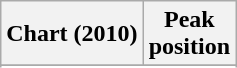<table class="wikitable sortable">
<tr>
<th align="left">Chart (2010)</th>
<th align="center">Peak<br>position</th>
</tr>
<tr>
</tr>
<tr>
</tr>
<tr>
</tr>
</table>
